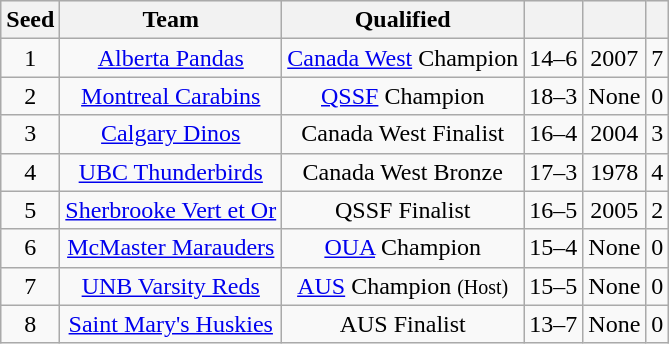<table class="wikitable sortable" style="text-align: center;">
<tr bgcolor="#efefef" align=center>
<th align=left>Seed</th>
<th align=left>Team</th>
<th align=left>Qualified</th>
<th align=left></th>
<th align=left></th>
<th align=left></th>
</tr>
<tr align=center>
<td>1</td>
<td><a href='#'>Alberta Pandas</a></td>
<td><a href='#'>Canada West</a> Champion</td>
<td>14–6</td>
<td>2007</td>
<td>7</td>
</tr>
<tr align=center>
<td>2</td>
<td><a href='#'>Montreal Carabins</a></td>
<td><a href='#'>QSSF</a> Champion</td>
<td>18–3</td>
<td>None</td>
<td>0</td>
</tr>
<tr align=center>
<td>3</td>
<td><a href='#'>Calgary Dinos</a></td>
<td>Canada West Finalist</td>
<td>16–4</td>
<td>2004</td>
<td>3</td>
</tr>
<tr align=center>
<td>4</td>
<td><a href='#'>UBC Thunderbirds</a></td>
<td>Canada West Bronze</td>
<td>17–3</td>
<td>1978</td>
<td>4</td>
</tr>
<tr align=center>
<td>5</td>
<td><a href='#'>Sherbrooke Vert et Or</a></td>
<td>QSSF Finalist</td>
<td>16–5</td>
<td>2005</td>
<td>2</td>
</tr>
<tr align=center>
<td>6</td>
<td><a href='#'>McMaster Marauders</a></td>
<td><a href='#'>OUA</a> Champion</td>
<td>15–4</td>
<td>None</td>
<td>0</td>
</tr>
<tr align=center>
<td>7</td>
<td><a href='#'>UNB Varsity Reds</a></td>
<td><a href='#'>AUS</a> Champion <small>(Host)</small></td>
<td>15–5</td>
<td>None</td>
<td>0</td>
</tr>
<tr align=center>
<td>8</td>
<td><a href='#'>Saint Mary's Huskies</a></td>
<td>AUS Finalist</td>
<td>13–7</td>
<td>None</td>
<td>0</td>
</tr>
</table>
